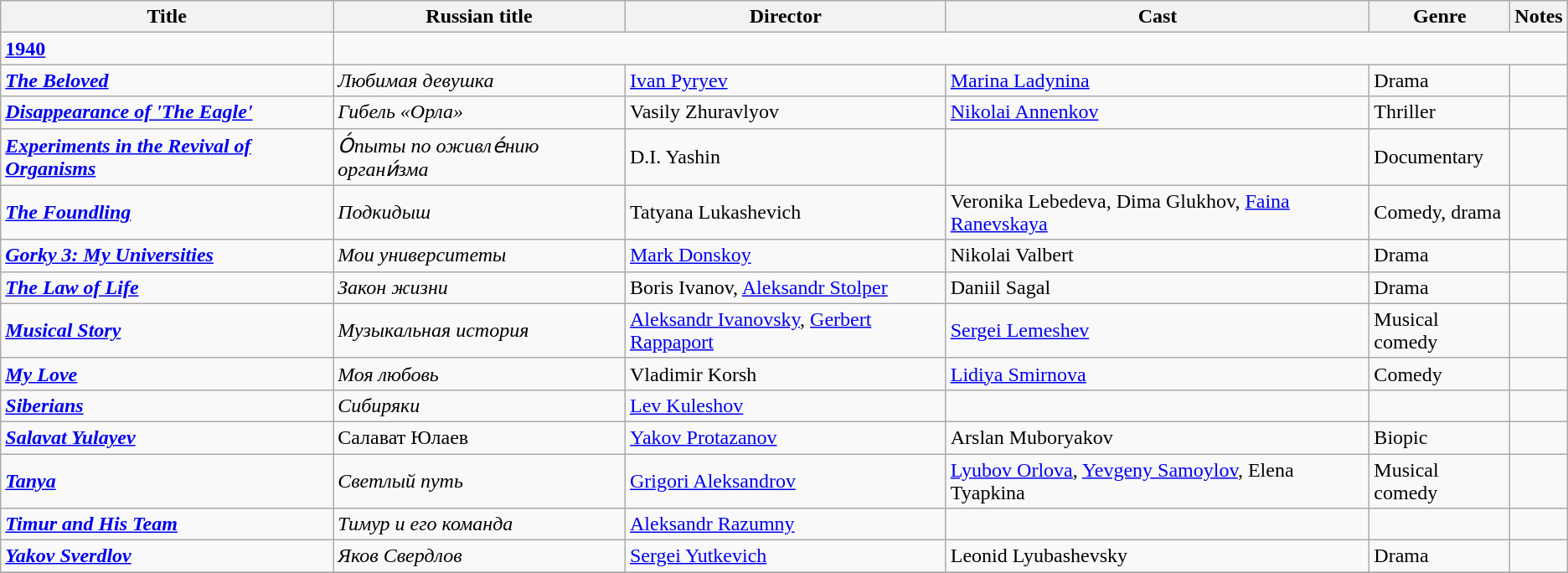<table class="wikitable">
<tr>
<th>Title</th>
<th>Russian title</th>
<th>Director</th>
<th>Cast</th>
<th>Genre</th>
<th>Notes</th>
</tr>
<tr>
<td><strong><a href='#'>1940</a></strong></td>
</tr>
<tr>
<td><strong><em><a href='#'>The Beloved</a></em></strong></td>
<td><em>Любимая девушка</em></td>
<td><a href='#'>Ivan Pyryev</a></td>
<td><a href='#'>Marina Ladynina</a></td>
<td>Drama</td>
<td></td>
</tr>
<tr>
<td><strong><em><a href='#'>Disappearance of 'The Eagle'</a></em></strong></td>
<td><em>Гибель «Орла»</em></td>
<td>Vasily Zhuravlyov</td>
<td><a href='#'>Nikolai Annenkov</a></td>
<td>Thriller</td>
<td></td>
</tr>
<tr>
<td><strong><em><a href='#'>Experiments in the Revival of Organisms</a></em></strong></td>
<td><em>О́пыты по оживле́нию органи́зма</em></td>
<td>D.I. Yashin</td>
<td></td>
<td>Documentary</td>
<td></td>
</tr>
<tr>
<td><strong><em><a href='#'>The Foundling</a></em></strong></td>
<td><em>Подкидыш</em></td>
<td>Tatyana Lukashevich</td>
<td>Veronika Lebedeva, Dima Glukhov, <a href='#'>Faina Ranevskaya</a></td>
<td>Comedy, drama</td>
<td></td>
</tr>
<tr>
<td><strong><em><a href='#'>Gorky 3: My Universities</a></em></strong></td>
<td><em>Мои университеты</em></td>
<td><a href='#'>Mark Donskoy</a></td>
<td>Nikolai Valbert</td>
<td>Drama</td>
<td></td>
</tr>
<tr>
<td><strong><em><a href='#'>The Law of Life</a></em></strong></td>
<td><em>Закон жизни</em></td>
<td>Boris Ivanov, <a href='#'>Aleksandr Stolper</a></td>
<td>Daniil Sagal</td>
<td>Drama</td>
<td></td>
</tr>
<tr>
<td><strong><em><a href='#'>Musical Story</a></em></strong></td>
<td><em>Музыкальная история</em></td>
<td><a href='#'>Aleksandr Ivanovsky</a>, <a href='#'>Gerbert Rappaport</a></td>
<td><a href='#'>Sergei Lemeshev</a></td>
<td>Musical comedy</td>
<td></td>
</tr>
<tr>
<td><strong><em><a href='#'>My Love</a></em></strong></td>
<td><em>Моя любовь</em></td>
<td>Vladimir Korsh</td>
<td><a href='#'>Lidiya Smirnova</a></td>
<td>Comedy</td>
<td></td>
</tr>
<tr>
<td><strong><em><a href='#'>Siberians</a></em></strong></td>
<td><em>Сибиряки</em></td>
<td><a href='#'>Lev Kuleshov</a></td>
<td></td>
<td></td>
<td></td>
</tr>
<tr>
<td><strong><em><a href='#'>Salavat Yulayev</a></em></strong></td>
<td>Салават Юлаев</td>
<td><a href='#'>Yakov Protazanov</a></td>
<td>Arslan Muboryakov</td>
<td>Biopic</td>
<td></td>
</tr>
<tr>
<td><strong><em><a href='#'>Tanya</a></em></strong></td>
<td><em>Светлый путь</em></td>
<td><a href='#'>Grigori Aleksandrov</a></td>
<td><a href='#'>Lyubov Orlova</a>, <a href='#'>Yevgeny Samoylov</a>, Elena Tyapkina</td>
<td>Musical comedy</td>
<td></td>
</tr>
<tr>
<td><strong><em><a href='#'>Timur and His Team</a></em></strong></td>
<td><em>Тимур и его команда</em></td>
<td><a href='#'>Aleksandr Razumny</a></td>
<td></td>
<td></td>
<td></td>
</tr>
<tr>
<td><strong><em><a href='#'>Yakov Sverdlov</a></em></strong></td>
<td><em>Яков Свердлов</em></td>
<td><a href='#'>Sergei Yutkevich</a></td>
<td>Leonid Lyubashevsky</td>
<td>Drama</td>
<td></td>
</tr>
<tr>
</tr>
</table>
